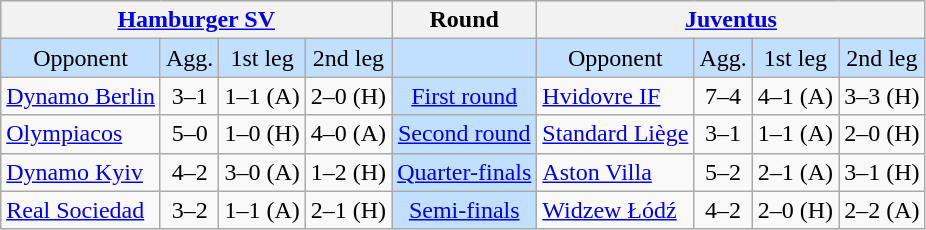<table class="wikitable" style="text-align:center">
<tr>
<th colspan=4> <a href='#'>Hamburger SV</a></th>
<th>Round</th>
<th colspan=4> <a href='#'>Juventus</a></th>
</tr>
<tr style="background:#c1e0ff">
<td>Opponent</td>
<td>Agg.</td>
<td>1st leg</td>
<td>2nd leg</td>
<td></td>
<td>Opponent</td>
<td>Agg.</td>
<td>1st leg</td>
<td>2nd leg</td>
</tr>
<tr>
<td align=left> <a href='#'>Dynamo Berlin</a></td>
<td>3–1</td>
<td>1–1 (A)</td>
<td>2–0 (H)</td>
<td style="background:#c1e0ff;"><a href='#'>First round</a></td>
<td align=left> <a href='#'>Hvidovre IF</a></td>
<td>7–4</td>
<td>4–1 (A)</td>
<td>3–3 (H)</td>
</tr>
<tr>
<td align=left> <a href='#'>Olympiacos</a></td>
<td>5–0</td>
<td>1–0 (H)</td>
<td>4–0 (A)</td>
<td style="background:#c1e0ff;"><a href='#'>Second round</a></td>
<td align=left> <a href='#'>Standard Liège</a></td>
<td>3–1</td>
<td>1–1 (A)</td>
<td>2–0 (H)</td>
</tr>
<tr>
<td align=left> <a href='#'>Dynamo Kyiv</a></td>
<td>4–2</td>
<td>3–0 (A)</td>
<td>1–2 (H)</td>
<td style="background:#c1e0ff;"><a href='#'>Quarter-finals</a></td>
<td align=left> <a href='#'>Aston Villa</a></td>
<td>5–2</td>
<td>2–1 (A)</td>
<td>3–1 (H)</td>
</tr>
<tr>
<td align=left> <a href='#'>Real Sociedad</a></td>
<td>3–2</td>
<td>1–1 (A)</td>
<td>2–1 (H)</td>
<td style="background:#c1e0ff;"><a href='#'>Semi-finals</a></td>
<td align=left> <a href='#'>Widzew Łódź</a></td>
<td>4–2</td>
<td>2–0 (H)</td>
<td>2–2 (A)</td>
</tr>
</table>
